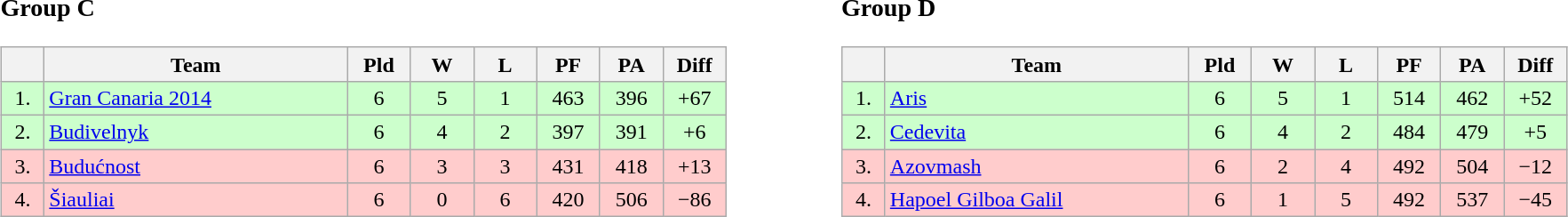<table>
<tr>
<td style="vertical-align:top; width:33%;"><br><h3>Group C</h3><table class="wikitable" style="text-align:center">
<tr>
<th width=25></th>
<th width=220>Team</th>
<th width=40>Pld</th>
<th width=40>W</th>
<th width=40>L</th>
<th width=40>PF</th>
<th width=40>PA</th>
<th width=40>Diff</th>
</tr>
<tr style="background:#ccffcc;">
<td>1.</td>
<td align=left> <a href='#'>Gran Canaria 2014</a></td>
<td>6</td>
<td>5</td>
<td>1</td>
<td>463</td>
<td>396</td>
<td>+67</td>
</tr>
<tr style="background:#ccffcc;">
<td>2.</td>
<td align=left> <a href='#'>Budivelnyk</a></td>
<td>6</td>
<td>4</td>
<td>2</td>
<td>397</td>
<td>391</td>
<td>+6</td>
</tr>
<tr style="background:#ffcccc;">
<td>3.</td>
<td align=left> <a href='#'>Budućnost</a></td>
<td>6</td>
<td>3</td>
<td>3</td>
<td>431</td>
<td>418</td>
<td>+13</td>
</tr>
<tr style="background:#ffcccc;">
<td>4.</td>
<td align=left> <a href='#'>Šiauliai</a></td>
<td>6</td>
<td>0</td>
<td>6</td>
<td>420</td>
<td>506</td>
<td>−86</td>
</tr>
</table>
</td>
<td style="vertical-align:top; width:33%;"><br><h3>Group D</h3><table class="wikitable" style="text-align:center">
<tr>
<th width=25></th>
<th width=220>Team</th>
<th width=40>Pld</th>
<th width=40>W</th>
<th width=40>L</th>
<th width=40>PF</th>
<th width=40>PA</th>
<th width=40>Diff</th>
</tr>
<tr style="background: #ccffcc;">
<td>1.</td>
<td align=left> <a href='#'>Aris</a></td>
<td>6</td>
<td>5</td>
<td>1</td>
<td>514</td>
<td>462</td>
<td>+52</td>
</tr>
<tr style="background: #ccffcc;">
<td>2.</td>
<td align=left> <a href='#'>Cedevita</a></td>
<td>6</td>
<td>4</td>
<td>2</td>
<td>484</td>
<td>479</td>
<td>+5</td>
</tr>
<tr style="background:#ffcccc;">
<td>3.</td>
<td align=left> <a href='#'>Azovmash</a></td>
<td>6</td>
<td>2</td>
<td>4</td>
<td>492</td>
<td>504</td>
<td>−12</td>
</tr>
<tr style="background:#ffcccc;">
<td>4.</td>
<td align=left> <a href='#'>Hapoel Gilboa Galil</a></td>
<td>6</td>
<td>1</td>
<td>5</td>
<td>492</td>
<td>537</td>
<td>−45</td>
</tr>
</table>
</td>
</tr>
</table>
